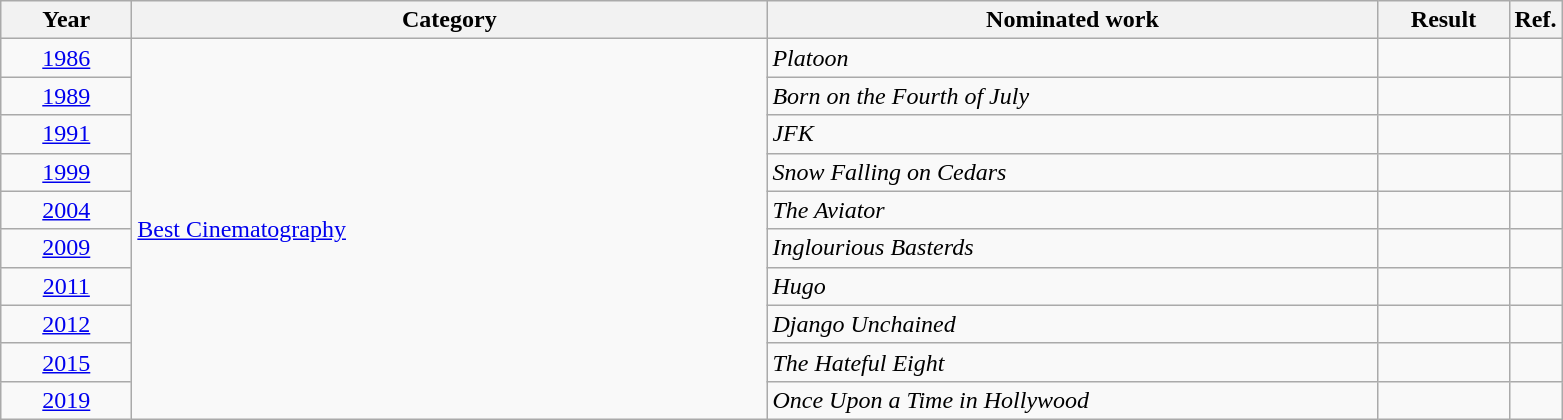<table class=wikitable>
<tr>
<th scope="col" style="width:5em;">Year</th>
<th scope="col" style="width:26em;">Category</th>
<th scope="col" style="width:25em;">Nominated work</th>
<th scope="col" style="width:5em;">Result</th>
<th>Ref.</th>
</tr>
<tr>
<td style="text-align:center;"><a href='#'>1986</a></td>
<td rowspan=10><a href='#'>Best Cinematography</a></td>
<td><em>Platoon</em></td>
<td></td>
<td></td>
</tr>
<tr>
<td style="text-align:center;"><a href='#'>1989</a></td>
<td><em>Born on the Fourth of July</em></td>
<td></td>
<td></td>
</tr>
<tr>
<td style="text-align:center;"><a href='#'>1991</a></td>
<td><em>JFK</em></td>
<td></td>
<td></td>
</tr>
<tr>
<td style="text-align:center;"><a href='#'>1999</a></td>
<td><em>Snow Falling on Cedars</em></td>
<td></td>
<td></td>
</tr>
<tr>
<td style="text-align:center;"><a href='#'>2004</a></td>
<td><em>The Aviator</em></td>
<td></td>
<td></td>
</tr>
<tr>
<td style="text-align:center;"><a href='#'>2009</a></td>
<td><em>Inglourious Basterds</em></td>
<td></td>
<td></td>
</tr>
<tr>
<td style="text-align:center;"><a href='#'>2011</a></td>
<td><em>Hugo</em></td>
<td></td>
<td></td>
</tr>
<tr>
<td style="text-align:center;"><a href='#'>2012</a></td>
<td><em>Django Unchained</em></td>
<td></td>
<td></td>
</tr>
<tr>
<td style="text-align:center;"><a href='#'>2015</a></td>
<td><em>The Hateful Eight</em></td>
<td></td>
<td></td>
</tr>
<tr>
<td style="text-align:center;"><a href='#'>2019</a></td>
<td><em>Once Upon a Time in Hollywood</em></td>
<td></td>
<td></td>
</tr>
</table>
